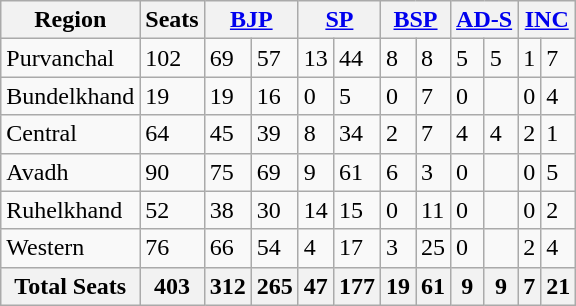<table class="wikitable">
<tr>
<th>Region</th>
<th>Seats</th>
<th colspan="2"><a href='#'>BJP</a></th>
<th colspan="2"><a href='#'>SP</a></th>
<th colspan="2"><a href='#'>BSP</a></th>
<th colspan="2"><a href='#'>AD-S</a></th>
<th colspan="2"><a href='#'>INC</a></th>
</tr>
<tr>
<td>Purvanchal</td>
<td>102</td>
<td>69</td>
<td> 57</td>
<td>13</td>
<td> 44</td>
<td>8</td>
<td> 8</td>
<td>5</td>
<td> 5</td>
<td>1</td>
<td> 7</td>
</tr>
<tr>
<td>Bundelkhand</td>
<td>19</td>
<td>19</td>
<td> 16</td>
<td>0</td>
<td> 5</td>
<td>0</td>
<td> 7</td>
<td>0</td>
<td></td>
<td>0</td>
<td> 4</td>
</tr>
<tr>
<td>Central</td>
<td>64</td>
<td>45</td>
<td> 39</td>
<td>8</td>
<td> 34</td>
<td>2</td>
<td> 7</td>
<td>4</td>
<td> 4</td>
<td>2</td>
<td> 1</td>
</tr>
<tr>
<td>Avadh</td>
<td>90</td>
<td>75</td>
<td> 69</td>
<td>9</td>
<td> 61</td>
<td>6</td>
<td> 3</td>
<td>0</td>
<td></td>
<td>0</td>
<td> 5</td>
</tr>
<tr>
<td>Ruhelkhand</td>
<td>52</td>
<td>38</td>
<td> 30</td>
<td>14</td>
<td> 15</td>
<td>0</td>
<td> 11</td>
<td>0</td>
<td></td>
<td>0</td>
<td> 2</td>
</tr>
<tr>
<td>Western</td>
<td>76</td>
<td>66</td>
<td> 54</td>
<td>4</td>
<td> 17</td>
<td>3</td>
<td> 25</td>
<td>0</td>
<td></td>
<td>2</td>
<td> 4</td>
</tr>
<tr>
<th>Total Seats</th>
<th>403</th>
<th>312</th>
<th> 265</th>
<th>47</th>
<th> 177</th>
<th>19</th>
<th> 61</th>
<th>9</th>
<th> 9</th>
<th>7</th>
<th> 21</th>
</tr>
</table>
